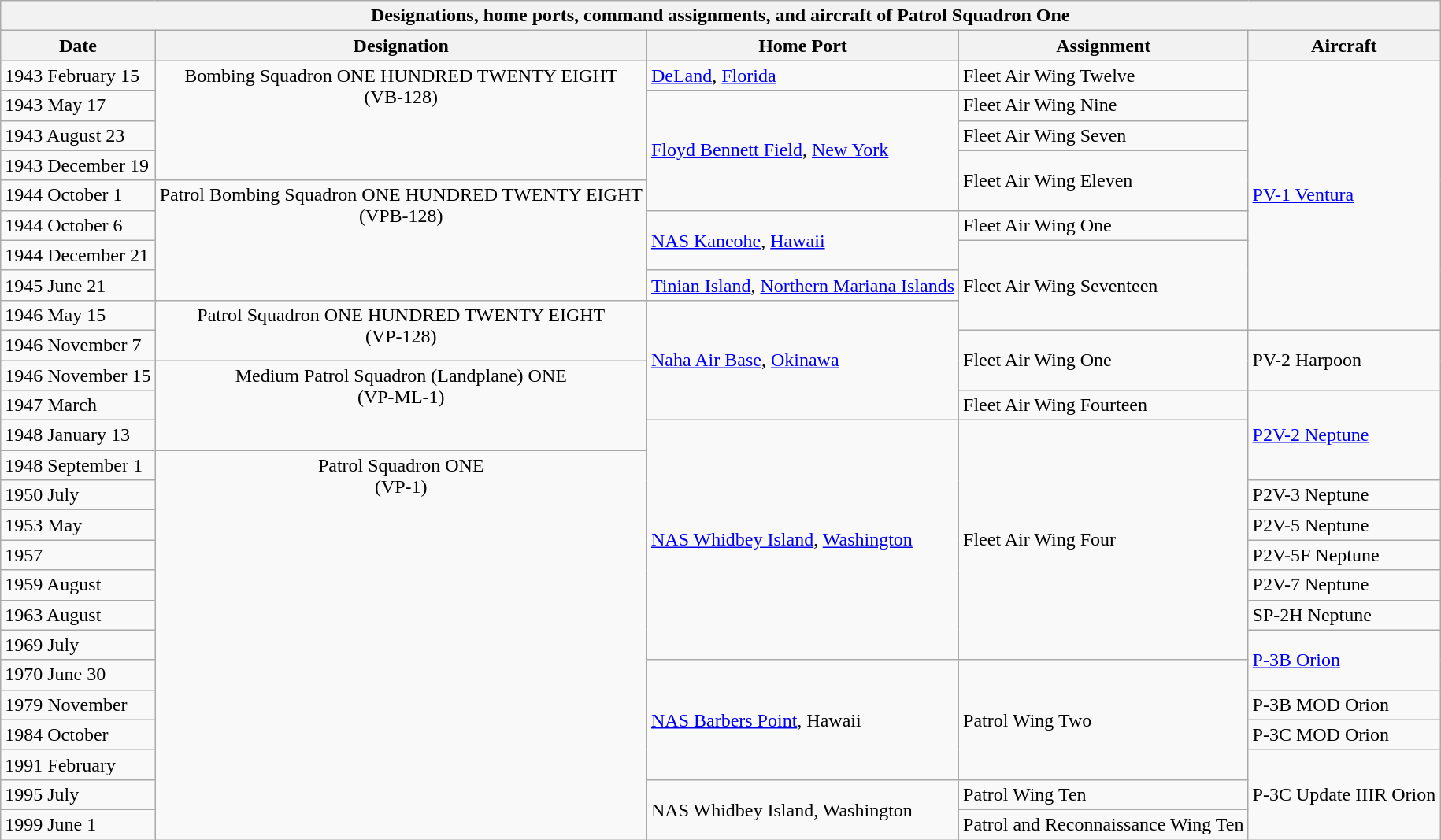<table class="wikitable">
<tr>
<th colspan=5>Designations, home ports, command assignments, and aircraft of Patrol Squadron One</th>
</tr>
<tr>
<th>Date</th>
<th>Designation</th>
<th>Home Port</th>
<th>Assignment</th>
<th>Aircraft</th>
</tr>
<tr>
<td>1943 February 15</td>
<td align=center valign=top rowspan=4>Bombing Squadron ONE HUNDRED TWENTY EIGHT<br>(VB-128)</td>
<td> <a href='#'>DeLand</a>, <a href='#'>Florida</a></td>
<td>Fleet Air Wing Twelve</td>
<td rowspan=9><a href='#'>PV-1 Ventura</a></td>
</tr>
<tr>
<td>1943 May 17</td>
<td rowspan=4> <a href='#'>Floyd Bennett Field</a>, <a href='#'>New York</a></td>
<td>Fleet Air Wing Nine</td>
</tr>
<tr>
<td>1943 August 23</td>
<td>Fleet Air Wing Seven</td>
</tr>
<tr>
<td>1943 December 19</td>
<td rowspan=2>Fleet Air Wing Eleven</td>
</tr>
<tr>
<td>1944 October 1</td>
<td align=center valign=top rowspan=4>Patrol Bombing Squadron ONE HUNDRED TWENTY EIGHT<br>(VPB-128)</td>
</tr>
<tr>
<td>1944 October 6</td>
<td rowspan=2> <a href='#'>NAS Kaneohe</a>, <a href='#'>Hawaii</a></td>
<td>Fleet Air Wing One</td>
</tr>
<tr>
<td>1944 December 21</td>
<td rowspan=3>Fleet Air Wing Seventeen</td>
</tr>
<tr>
<td>1945 June 21</td>
<td> <a href='#'>Tinian Island</a>, <a href='#'>Northern Mariana Islands</a></td>
</tr>
<tr>
<td>1946 May 15</td>
<td align=center rowspan=2 valign=top>Patrol Squadron ONE HUNDRED TWENTY EIGHT<br>(VP-128)</td>
<td rowspan=4> <a href='#'>Naha Air Base</a>, <a href='#'>Okinawa</a></td>
</tr>
<tr>
<td>1946 November 7</td>
<td rowspan=2>Fleet Air Wing One</td>
<td rowspan=2>PV-2 Harpoon</td>
</tr>
<tr>
<td>1946 November 15</td>
<td align=center valign=top rowspan=3>Medium Patrol Squadron (Landplane) ONE<br>(VP-ML-1)</td>
</tr>
<tr>
<td>1947 March</td>
<td>Fleet Air Wing Fourteen</td>
<td rowspan=3><a href='#'>P2V-2 Neptune</a></td>
</tr>
<tr>
<td>1948 January 13</td>
<td rowspan=8> <a href='#'>NAS Whidbey Island</a>, <a href='#'>Washington</a></td>
<td rowspan=8>Fleet Air Wing Four</td>
</tr>
<tr>
<td>1948 September 1</td>
<td align=center valign=top rowspan=13>Patrol Squadron ONE<br>(VP-1)</td>
</tr>
<tr>
<td>1950 July</td>
<td>P2V-3 Neptune</td>
</tr>
<tr>
<td>1953 May</td>
<td>P2V-5 Neptune</td>
</tr>
<tr>
<td>1957</td>
<td>P2V-5F Neptune</td>
</tr>
<tr>
<td>1959 August</td>
<td>P2V-7 Neptune</td>
</tr>
<tr>
<td>1963 August</td>
<td>SP-2H Neptune</td>
</tr>
<tr>
<td>1969 July</td>
<td rowspan=2><a href='#'>P-3B Orion</a></td>
</tr>
<tr>
<td>1970 June 30</td>
<td rowspan=4> <a href='#'>NAS Barbers Point</a>, Hawaii</td>
<td rowspan=4>Patrol Wing Two</td>
</tr>
<tr>
<td>1979 November</td>
<td>P-3B MOD Orion</td>
</tr>
<tr>
<td>1984 October</td>
<td>P-3C MOD Orion</td>
</tr>
<tr>
<td>1991 February</td>
<td rowspan=3>P-3C Update IIIR Orion</td>
</tr>
<tr>
<td>1995 July</td>
<td rowspan=2> NAS Whidbey Island, Washington</td>
<td>Patrol Wing Ten</td>
</tr>
<tr>
<td>1999 June 1</td>
<td>Patrol and Reconnaissance Wing Ten</td>
</tr>
</table>
